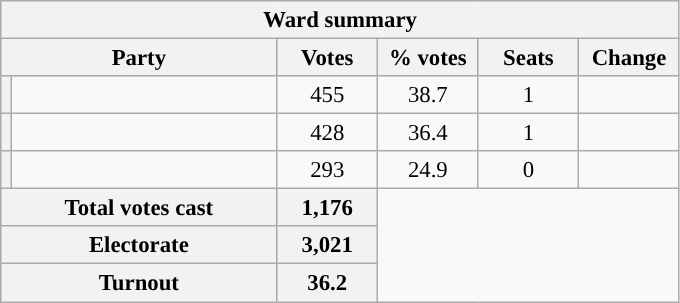<table class="wikitable" style="font-size: 95%;">
<tr style="background-color:#E9E9E9">
<th colspan="6">Ward summary</th>
</tr>
<tr style="background-color:#E9E9E9">
<th colspan="2">Party</th>
<th style="width: 60px">Votes</th>
<th style="width: 60px">% votes</th>
<th style="width: 60px">Seats</th>
<th style="width: 60px">Change</th>
</tr>
<tr>
<th style="background-color: "></th>
<td style="width: 170px"><a href='#'></a></td>
<td align="center">455</td>
<td align="center">38.7</td>
<td align="center">1</td>
<td align="center"></td>
</tr>
<tr>
<th style="background-color: "></th>
<td style="width: 170px"><a href='#'></a></td>
<td align="center">428</td>
<td align="center">36.4</td>
<td align="center">1</td>
<td align="center"></td>
</tr>
<tr>
<th style="background-color: "></th>
<td style="width: 170px"><a href='#'></a></td>
<td align="center">293</td>
<td align="center">24.9</td>
<td align="center">0</td>
<td align="center"></td>
</tr>
<tr style="background-color:#E9E9E9">
<th colspan="2">Total votes cast</th>
<th style="width: 60px">1,176</th>
</tr>
<tr style="background-color:#E9E9E9">
<th colspan="2">Electorate</th>
<th style="width: 60px">3,021</th>
</tr>
<tr style="background-color:#E9E9E9">
<th colspan="2">Turnout</th>
<th style="width: 60px">36.2</th>
</tr>
</table>
